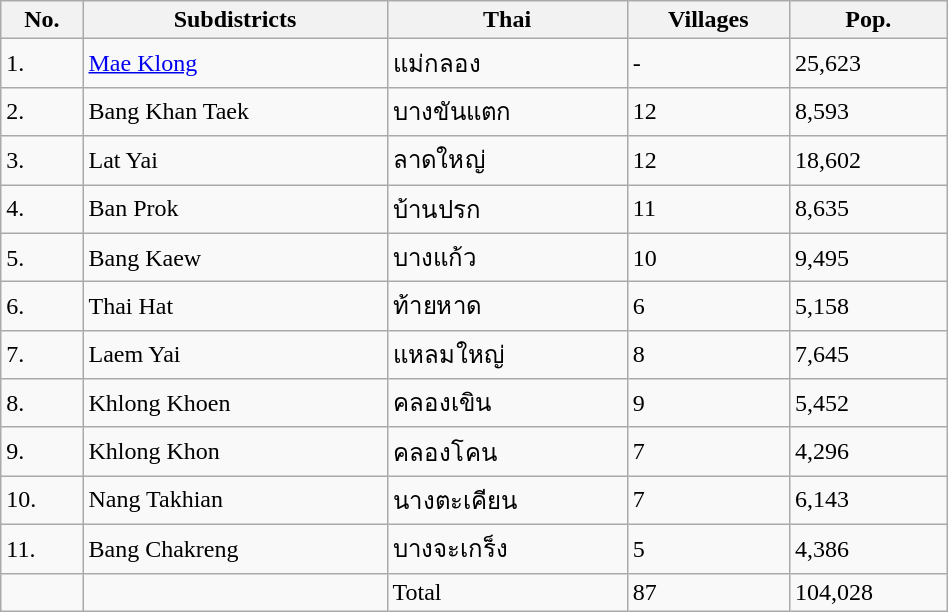<table class="wikitable" style="width:50%;">
<tr>
<th>No.</th>
<th>Subdistricts</th>
<th>Thai</th>
<th>Villages</th>
<th>Pop.</th>
</tr>
<tr>
<td>1.</td>
<td><a href='#'>Mae Klong</a></td>
<td>แม่กลอง</td>
<td>-</td>
<td>25,623</td>
</tr>
<tr>
<td>2.</td>
<td>Bang Khan Taek</td>
<td>บางขันแตก</td>
<td>12</td>
<td>8,593</td>
</tr>
<tr>
<td>3.</td>
<td>Lat Yai</td>
<td>ลาดใหญ่</td>
<td>12</td>
<td>18,602</td>
</tr>
<tr>
<td>4.</td>
<td>Ban Prok</td>
<td>บ้านปรก</td>
<td>11</td>
<td>8,635</td>
</tr>
<tr>
<td>5.</td>
<td>Bang Kaew</td>
<td>บางแก้ว</td>
<td>10</td>
<td>9,495</td>
</tr>
<tr>
<td>6.</td>
<td>Thai Hat</td>
<td>ท้ายหาด</td>
<td>6</td>
<td>5,158</td>
</tr>
<tr>
<td>7.</td>
<td>Laem Yai</td>
<td>แหลมใหญ่</td>
<td>8</td>
<td>7,645</td>
</tr>
<tr>
<td>8.</td>
<td>Khlong Khoen</td>
<td>คลองเขิน</td>
<td>9</td>
<td>5,452</td>
</tr>
<tr>
<td>9.</td>
<td>Khlong Khon</td>
<td>คลองโคน</td>
<td>7</td>
<td>4,296</td>
</tr>
<tr>
<td>10.</td>
<td>Nang Takhian</td>
<td>นางตะเคียน</td>
<td>7</td>
<td>6,143</td>
</tr>
<tr>
<td>11.</td>
<td>Bang Chakreng</td>
<td>บางจะเกร็ง</td>
<td>5</td>
<td>4,386</td>
</tr>
<tr>
<td></td>
<td></td>
<td>Total</td>
<td>87</td>
<td>104,028</td>
</tr>
</table>
